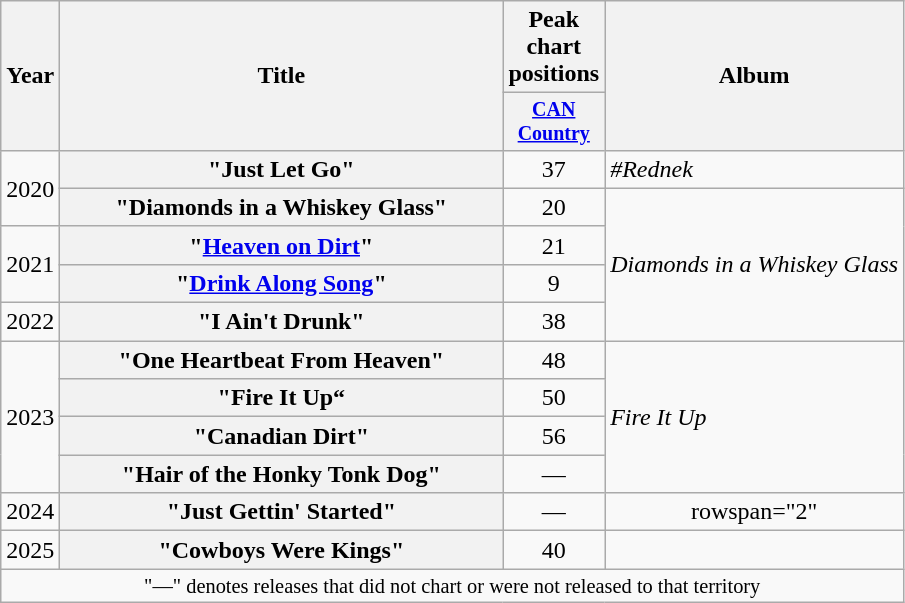<table class="wikitable plainrowheaders" style="text-align:center;">
<tr>
<th rowspan="2">Year</th>
<th rowspan="2" style="width:18em;">Title</th>
<th>Peak chart<br>positions</th>
<th rowspan="2">Album</th>
</tr>
<tr style="font-size:smaller;">
<th style="width:4em;"><a href='#'>CAN Country</a><br></th>
</tr>
<tr>
<td rowspan="2">2020</td>
<th scope="row">"Just Let Go"</th>
<td>37</td>
<td align="left"><em>#Rednek</em></td>
</tr>
<tr>
<th scope="row">"Diamonds in a Whiskey Glass"</th>
<td>20</td>
<td align="left" rowspan="4"><em>Diamonds in a Whiskey Glass</em></td>
</tr>
<tr>
<td rowspan="2">2021</td>
<th scope="row">"<a href='#'>Heaven on Dirt</a>"</th>
<td>21</td>
</tr>
<tr>
<th scope="row">"<a href='#'>Drink Along Song</a>" <br></th>
<td>9</td>
</tr>
<tr>
<td>2022</td>
<th scope="row">"I Ain't Drunk"<br></th>
<td>38</td>
</tr>
<tr>
<td rowspan="4">2023</td>
<th scope="row">"One Heartbeat From Heaven"</th>
<td>48</td>
<td align="left" rowspan="4"><em>Fire It Up</em></td>
</tr>
<tr>
<th scope="row">"Fire It Up“</th>
<td>50</td>
</tr>
<tr>
<th scope="row">"Canadian Dirt"</th>
<td>56</td>
</tr>
<tr>
<th scope="row">"Hair of the Honky Tonk Dog"</th>
<td>—</td>
</tr>
<tr>
<td>2024</td>
<th scope="row">"Just Gettin' Started"</th>
<td>—</td>
<td>rowspan="2" </td>
</tr>
<tr>
<td>2025</td>
<th scope="row">"Cowboys Were Kings"</th>
<td>40</td>
</tr>
<tr>
<td colspan="8" style="font-size:85%">"—" denotes releases that did not chart or were not released to that territory</td>
</tr>
</table>
